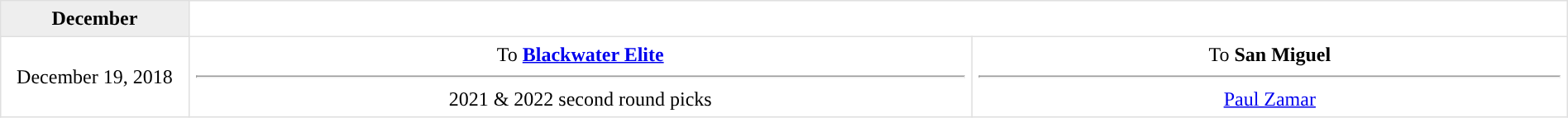<table border=1 style="border-collapse:collapse; text-align: center; width: 100%" bordercolor="#DFDFDF"  cellpadding="5">
<tr bgcolor="eeeeee">
<th>December</th>
</tr>
<tr>
<td style="width:12%" rowspan=1>December 19, 2018</td>
<td style="width:50%" valign="top">To <strong><a href='#'>Blackwater Elite</a></strong><hr>2021 & 2022 second round picks</td>
<td style="width:50%" valign="top">To <strong>San Miguel</strong><hr><a href='#'>Paul Zamar</a></td>
</tr>
</table>
